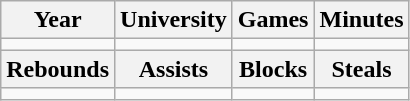<table class="wikitable">
<tr>
<th>Year</th>
<th>University</th>
<th>Games</th>
<th>Minutes</th>
</tr>
<tr>
<td></td>
<td></td>
<td></td>
<td></td>
</tr>
<tr>
<th>Rebounds</th>
<th>Assists</th>
<th>Blocks</th>
<th>Steals</th>
</tr>
<tr>
<td></td>
<td></td>
<td></td>
<td></td>
</tr>
</table>
